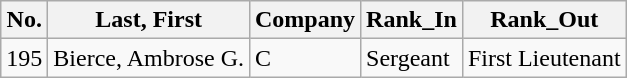<table class="wikitable">
<tr>
<th>No.</th>
<th>Last, First</th>
<th>Company</th>
<th>Rank_In</th>
<th>Rank_Out</th>
</tr>
<tr>
<td>195</td>
<td>Bierce, Ambrose G.</td>
<td>C</td>
<td>Sergeant</td>
<td>First Lieutenant</td>
</tr>
</table>
